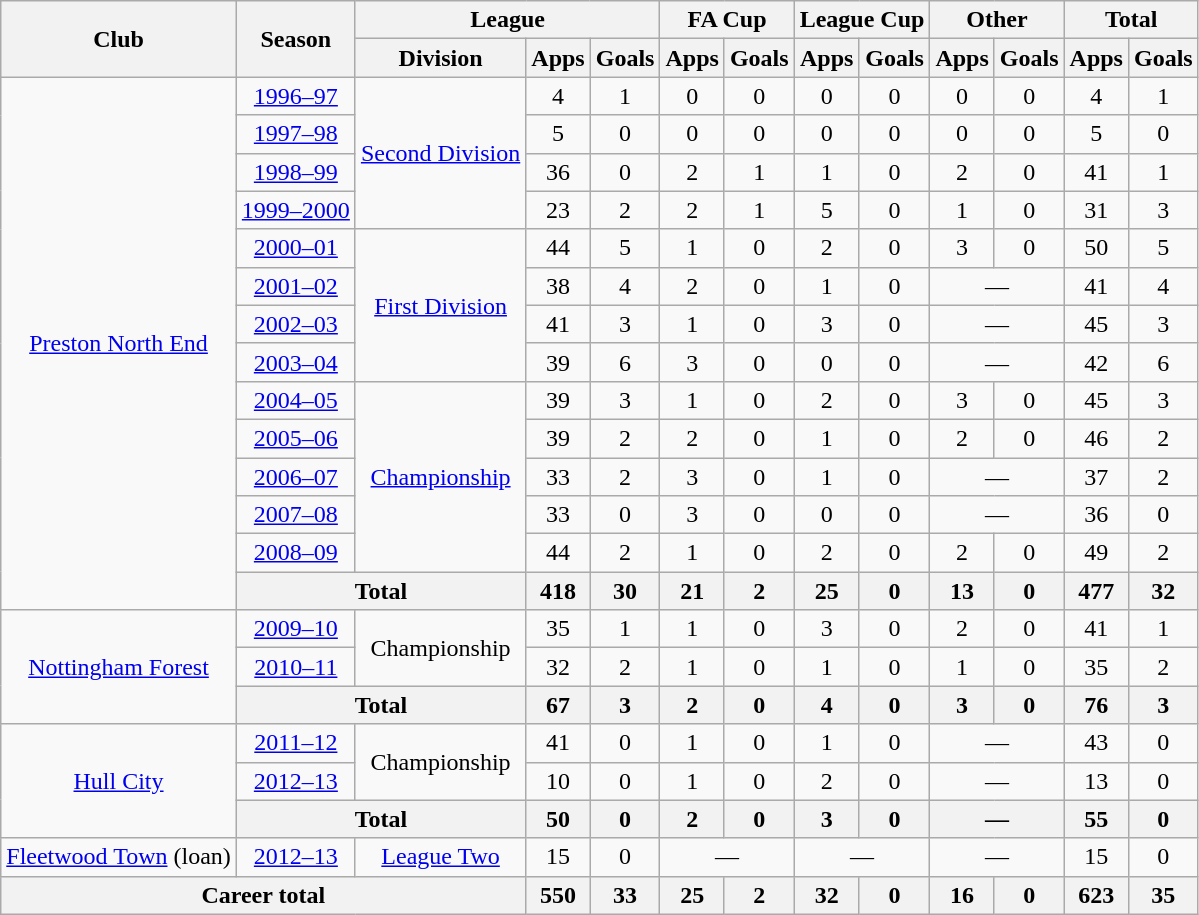<table class="wikitable" style="text-align: center">
<tr>
<th rowspan="2">Club</th>
<th rowspan="2">Season</th>
<th colspan="3">League</th>
<th colspan="2">FA Cup</th>
<th colspan="2">League Cup</th>
<th colspan="2">Other</th>
<th colspan="2">Total</th>
</tr>
<tr>
<th>Division</th>
<th>Apps</th>
<th>Goals</th>
<th>Apps</th>
<th>Goals</th>
<th>Apps</th>
<th>Goals</th>
<th>Apps</th>
<th>Goals</th>
<th>Apps</th>
<th>Goals</th>
</tr>
<tr>
<td rowspan="14"><a href='#'>Preston North End</a></td>
<td><a href='#'>1996–97</a></td>
<td rowspan="4"><a href='#'>Second Division</a></td>
<td>4</td>
<td>1</td>
<td>0</td>
<td>0</td>
<td>0</td>
<td>0</td>
<td>0</td>
<td>0</td>
<td>4</td>
<td>1</td>
</tr>
<tr>
<td><a href='#'>1997–98</a></td>
<td>5</td>
<td>0</td>
<td>0</td>
<td>0</td>
<td>0</td>
<td>0</td>
<td>0</td>
<td>0</td>
<td>5</td>
<td>0</td>
</tr>
<tr>
<td><a href='#'>1998–99</a></td>
<td>36</td>
<td>0</td>
<td>2</td>
<td>1</td>
<td>1</td>
<td>0</td>
<td>2</td>
<td>0</td>
<td>41</td>
<td>1</td>
</tr>
<tr>
<td><a href='#'>1999–2000</a></td>
<td>23</td>
<td>2</td>
<td>2</td>
<td>1</td>
<td>5</td>
<td>0</td>
<td>1</td>
<td>0</td>
<td>31</td>
<td>3</td>
</tr>
<tr>
<td><a href='#'>2000–01</a></td>
<td rowspan="4"><a href='#'>First Division</a></td>
<td>44</td>
<td>5</td>
<td>1</td>
<td>0</td>
<td>2</td>
<td>0</td>
<td>3</td>
<td>0</td>
<td>50</td>
<td>5</td>
</tr>
<tr>
<td><a href='#'>2001–02</a></td>
<td>38</td>
<td>4</td>
<td>2</td>
<td>0</td>
<td>1</td>
<td>0</td>
<td colspan="2">―</td>
<td>41</td>
<td>4</td>
</tr>
<tr>
<td><a href='#'>2002–03</a></td>
<td>41</td>
<td>3</td>
<td>1</td>
<td>0</td>
<td>3</td>
<td>0</td>
<td colspan="2">―</td>
<td>45</td>
<td>3</td>
</tr>
<tr>
<td><a href='#'>2003–04</a></td>
<td>39</td>
<td>6</td>
<td>3</td>
<td>0</td>
<td>0</td>
<td>0</td>
<td colspan="2">―</td>
<td>42</td>
<td>6</td>
</tr>
<tr>
<td><a href='#'>2004–05</a></td>
<td rowspan="5"><a href='#'>Championship</a></td>
<td>39</td>
<td>3</td>
<td>1</td>
<td>0</td>
<td>2</td>
<td>0</td>
<td>3</td>
<td>0</td>
<td>45</td>
<td>3</td>
</tr>
<tr>
<td><a href='#'>2005–06</a></td>
<td>39</td>
<td>2</td>
<td>2</td>
<td>0</td>
<td>1</td>
<td>0</td>
<td>2</td>
<td>0</td>
<td>46</td>
<td>2</td>
</tr>
<tr>
<td><a href='#'>2006–07</a></td>
<td>33</td>
<td>2</td>
<td>3</td>
<td>0</td>
<td>1</td>
<td>0</td>
<td colspan="2">―</td>
<td>37</td>
<td>2</td>
</tr>
<tr>
<td><a href='#'>2007–08</a></td>
<td>33</td>
<td>0</td>
<td>3</td>
<td>0</td>
<td>0</td>
<td>0</td>
<td colspan="2">―</td>
<td>36</td>
<td>0</td>
</tr>
<tr>
<td><a href='#'>2008–09</a></td>
<td>44</td>
<td>2</td>
<td>1</td>
<td>0</td>
<td>2</td>
<td>0</td>
<td>2</td>
<td>0</td>
<td>49</td>
<td>2</td>
</tr>
<tr>
<th colspan="2">Total</th>
<th>418</th>
<th>30</th>
<th>21</th>
<th>2</th>
<th>25</th>
<th>0</th>
<th>13</th>
<th>0</th>
<th>477</th>
<th>32</th>
</tr>
<tr>
<td rowspan="3"><a href='#'>Nottingham Forest</a></td>
<td><a href='#'>2009–10</a></td>
<td rowspan="2">Championship</td>
<td>35</td>
<td>1</td>
<td>1</td>
<td>0</td>
<td>3</td>
<td>0</td>
<td>2</td>
<td>0</td>
<td>41</td>
<td>1</td>
</tr>
<tr>
<td><a href='#'>2010–11</a></td>
<td>32</td>
<td>2</td>
<td>1</td>
<td>0</td>
<td>1</td>
<td>0</td>
<td>1</td>
<td>0</td>
<td>35</td>
<td>2</td>
</tr>
<tr>
<th colspan="2">Total</th>
<th>67</th>
<th>3</th>
<th>2</th>
<th>0</th>
<th>4</th>
<th>0</th>
<th>3</th>
<th>0</th>
<th>76</th>
<th>3</th>
</tr>
<tr>
<td rowspan="3"><a href='#'>Hull City</a></td>
<td><a href='#'>2011–12</a></td>
<td rowspan="2">Championship</td>
<td>41</td>
<td>0</td>
<td>1</td>
<td>0</td>
<td>1</td>
<td>0</td>
<td colspan="2">―</td>
<td>43</td>
<td>0</td>
</tr>
<tr>
<td><a href='#'>2012–13</a></td>
<td>10</td>
<td>0</td>
<td>1</td>
<td>0</td>
<td>2</td>
<td>0</td>
<td colspan="2">―</td>
<td>13</td>
<td>0</td>
</tr>
<tr>
<th colspan="2">Total</th>
<th>50</th>
<th>0</th>
<th>2</th>
<th>0</th>
<th>3</th>
<th>0</th>
<th colspan="2">―</th>
<th>55</th>
<th>0</th>
</tr>
<tr>
<td><a href='#'>Fleetwood Town</a> (loan)</td>
<td><a href='#'>2012–13</a></td>
<td><a href='#'>League Two</a></td>
<td>15</td>
<td>0</td>
<td colspan="2">―</td>
<td colspan="2">―</td>
<td colspan="2">―</td>
<td>15</td>
<td>0</td>
</tr>
<tr>
<th colspan="3">Career total</th>
<th>550</th>
<th>33</th>
<th>25</th>
<th>2</th>
<th>32</th>
<th>0</th>
<th>16</th>
<th>0</th>
<th>623</th>
<th>35</th>
</tr>
</table>
